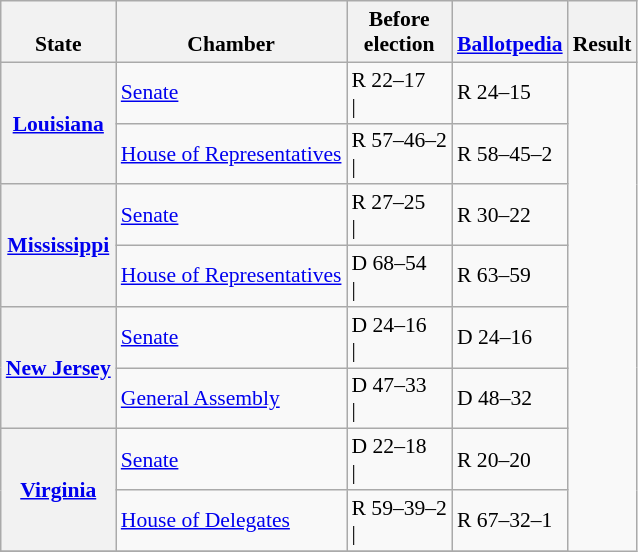<table class="wikitable sortable" style="font-size:90%;">
<tr style="vertical-align:bottom">
<th>State</th>
<th>Chamber</th>
<th data-sort-type="number">Before<br>election</th>
<th><a href='#'>Ballotpedia</a><br></th>
<th>Result</th>
</tr>
<tr>
<th rowspan=2><a href='#'>Louisiana</a></th>
<td><a href='#'>Senate</a></td>
<td>R 22–17<br>| </td>
<td>R 24–15</td>
</tr>
<tr>
<td><a href='#'>House of Representatives</a></td>
<td>R 57–46–2<br>| </td>
<td>R 58–45–2</td>
</tr>
<tr>
<th rowspan=2><a href='#'>Mississippi</a></th>
<td><a href='#'>Senate</a></td>
<td>R 27–25<br>| </td>
<td>R 30–22</td>
</tr>
<tr>
<td><a href='#'>House of Representatives</a></td>
<td>D 68–54<br>| </td>
<td>R 63–59</td>
</tr>
<tr>
<th rowspan=2><a href='#'>New Jersey</a></th>
<td><a href='#'>Senate</a></td>
<td>D 24–16<br>| </td>
<td>D 24–16</td>
</tr>
<tr>
<td><a href='#'>General Assembly</a></td>
<td>D 47–33<br>| </td>
<td>D 48–32</td>
</tr>
<tr>
<th rowspan=2><a href='#'>Virginia</a></th>
<td><a href='#'>Senate</a></td>
<td>D 22–18<br>| </td>
<td>R 20–20</td>
</tr>
<tr>
<td><a href='#'>House of Delegates</a></td>
<td>R 59–39–2<br>| </td>
<td>R 67–32–1</td>
</tr>
<tr>
</tr>
</table>
